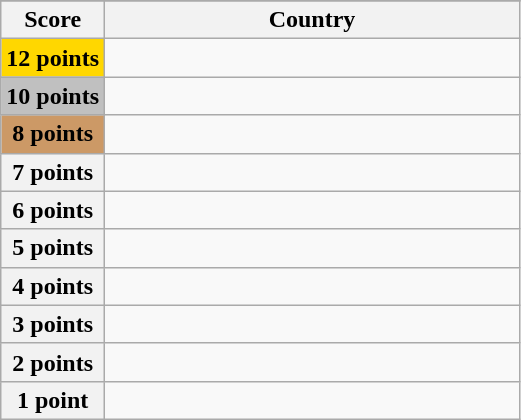<table class="wikitable">
<tr>
</tr>
<tr>
<th scope="col" width="20%">Score</th>
<th scope="col">Country</th>
</tr>
<tr>
<th scope="row" style="background:gold">12 points</th>
<td></td>
</tr>
<tr>
<th scope="row" style="background:silver">10 points</th>
<td></td>
</tr>
<tr>
<th scope="row" style="background:#CC9966">8 points</th>
<td></td>
</tr>
<tr>
<th scope="row">7 points</th>
<td></td>
</tr>
<tr>
<th scope="row">6 points</th>
<td></td>
</tr>
<tr>
<th scope="row">5 points</th>
<td></td>
</tr>
<tr>
<th scope="row">4 points</th>
<td></td>
</tr>
<tr>
<th scope="row">3 points</th>
<td></td>
</tr>
<tr>
<th scope="row">2 points</th>
<td></td>
</tr>
<tr>
<th scope="row">1 point</th>
<td></td>
</tr>
</table>
